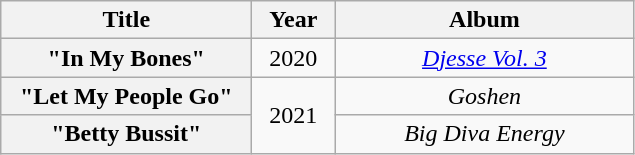<table class="wikitable plainrowheaders" style="text-align:center;" border="1">
<tr>
<th scope="col"  style="width:10em;">Title</th>
<th scope="col"  style="width:3em;">Year</th>
<th scope="col"  style="width:12em;">Album</th>
</tr>
<tr>
<th scope="row">"In My Bones"<br></th>
<td>2020</td>
<td><em><a href='#'>Djesse Vol. 3</a></em></td>
</tr>
<tr>
<th scope="row">"Let My People Go"<br></th>
<td rowspan="2">2021</td>
<td><em>Goshen</em></td>
</tr>
<tr>
<th scope="row">"Betty Bussit"<br></th>
<td><em>Big Diva Energy</em></td>
</tr>
</table>
